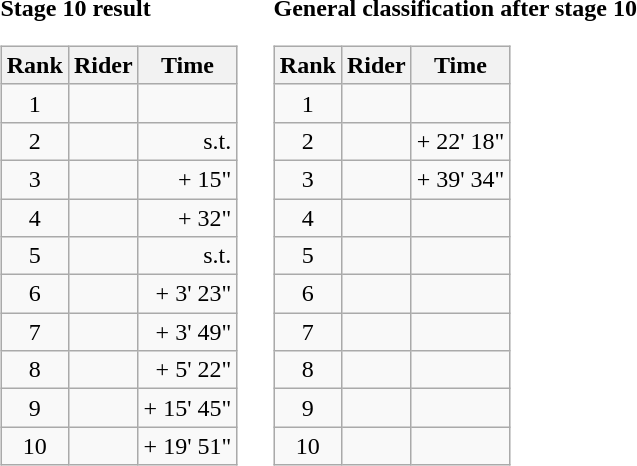<table>
<tr>
<td><strong>Stage 10 result</strong><br><table class="wikitable">
<tr>
<th scope="col">Rank</th>
<th scope="col">Rider</th>
<th scope="col">Time</th>
</tr>
<tr>
<td style="text-align:center;">1</td>
<td></td>
<td style="text-align:right;"></td>
</tr>
<tr>
<td style="text-align:center;">2</td>
<td></td>
<td style="text-align:right;">s.t.</td>
</tr>
<tr>
<td style="text-align:center;">3</td>
<td></td>
<td style="text-align:right;">+ 15"</td>
</tr>
<tr>
<td style="text-align:center;">4</td>
<td></td>
<td style="text-align:right;">+ 32"</td>
</tr>
<tr>
<td style="text-align:center;">5</td>
<td></td>
<td style="text-align:right;">s.t.</td>
</tr>
<tr>
<td style="text-align:center;">6</td>
<td></td>
<td style="text-align:right;">+ 3' 23"</td>
</tr>
<tr>
<td style="text-align:center;">7</td>
<td></td>
<td style="text-align:right;">+ 3' 49"</td>
</tr>
<tr>
<td style="text-align:center;">8</td>
<td></td>
<td style="text-align:right;">+ 5' 22"</td>
</tr>
<tr>
<td style="text-align:center;">9</td>
<td></td>
<td style="text-align:right;">+ 15' 45"</td>
</tr>
<tr>
<td style="text-align:center;">10</td>
<td></td>
<td style="text-align:right;">+ 19' 51"</td>
</tr>
</table>
</td>
<td></td>
<td><strong>General classification after stage 10</strong><br><table class="wikitable">
<tr>
<th scope="col">Rank</th>
<th scope="col">Rider</th>
<th scope="col">Time</th>
</tr>
<tr>
<td style="text-align:center;">1</td>
<td></td>
<td style="text-align:right;"></td>
</tr>
<tr>
<td style="text-align:center;">2</td>
<td></td>
<td style="text-align:right;">+ 22' 18"</td>
</tr>
<tr>
<td style="text-align:center;">3</td>
<td></td>
<td style="text-align:right;">+ 39' 34"</td>
</tr>
<tr>
<td style="text-align:center;">4</td>
<td></td>
<td></td>
</tr>
<tr>
<td style="text-align:center;">5</td>
<td></td>
<td></td>
</tr>
<tr>
<td style="text-align:center;">6</td>
<td></td>
<td></td>
</tr>
<tr>
<td style="text-align:center;">7</td>
<td></td>
<td></td>
</tr>
<tr>
<td style="text-align:center;">8</td>
<td></td>
<td></td>
</tr>
<tr>
<td style="text-align:center;">9</td>
<td></td>
<td></td>
</tr>
<tr>
<td style="text-align:center;">10</td>
<td></td>
<td></td>
</tr>
</table>
</td>
</tr>
</table>
